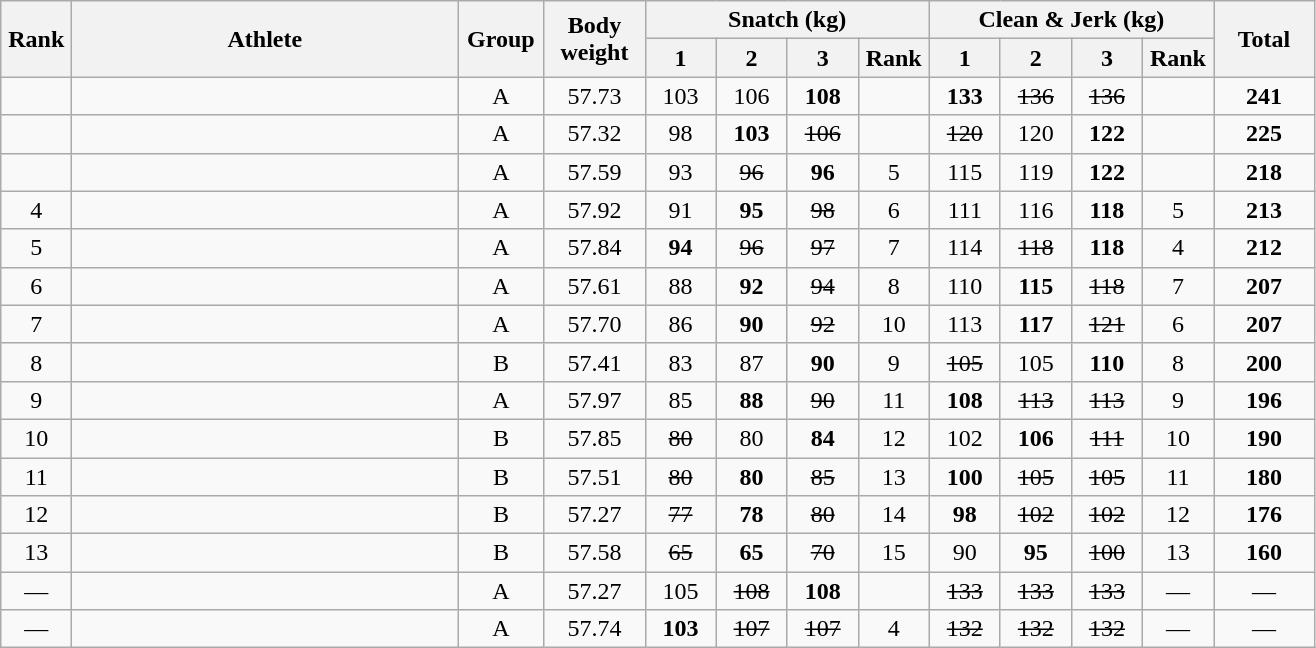<table class = "wikitable" style="text-align:center;">
<tr>
<th rowspan=2 width=40>Rank</th>
<th rowspan=2 width=250>Athlete</th>
<th rowspan=2 width=50>Group</th>
<th rowspan=2 width=60>Body weight</th>
<th colspan=4>Snatch (kg)</th>
<th colspan=4>Clean & Jerk (kg)</th>
<th rowspan=2 width=60>Total</th>
</tr>
<tr>
<th width=40>1</th>
<th width=40>2</th>
<th width=40>3</th>
<th width=40>Rank</th>
<th width=40>1</th>
<th width=40>2</th>
<th width=40>3</th>
<th width=40>Rank</th>
</tr>
<tr>
<td></td>
<td align=left></td>
<td>A</td>
<td>57.73</td>
<td>103</td>
<td>106</td>
<td><strong>108</strong></td>
<td></td>
<td><strong>133</strong></td>
<td><s>136</s></td>
<td><s>136</s></td>
<td></td>
<td><strong>241</strong></td>
</tr>
<tr>
<td></td>
<td align=left></td>
<td>A</td>
<td>57.32</td>
<td>98</td>
<td><strong>103</strong></td>
<td><s>106</s></td>
<td></td>
<td><s>120</s></td>
<td>120</td>
<td><strong>122</strong></td>
<td></td>
<td><strong>225</strong></td>
</tr>
<tr>
<td></td>
<td align=left></td>
<td>A</td>
<td>57.59</td>
<td>93</td>
<td><s>96</s></td>
<td><strong>96</strong></td>
<td>5</td>
<td>115</td>
<td>119</td>
<td><strong>122</strong></td>
<td></td>
<td><strong>218</strong></td>
</tr>
<tr>
<td>4</td>
<td align=left></td>
<td>A</td>
<td>57.92</td>
<td>91</td>
<td><strong>95</strong></td>
<td><s>98</s></td>
<td>6</td>
<td>111</td>
<td>116</td>
<td><strong>118</strong></td>
<td>5</td>
<td><strong>213</strong></td>
</tr>
<tr>
<td>5</td>
<td align=left></td>
<td>A</td>
<td>57.84</td>
<td><strong>94</strong></td>
<td><s>96</s></td>
<td><s>97</s></td>
<td>7</td>
<td>114</td>
<td><s>118</s></td>
<td><strong>118</strong></td>
<td>4</td>
<td><strong>212</strong></td>
</tr>
<tr>
<td>6</td>
<td align=left></td>
<td>A</td>
<td>57.61</td>
<td>88</td>
<td><strong>92</strong></td>
<td><s>94</s></td>
<td>8</td>
<td>110</td>
<td><strong>115</strong></td>
<td><s>118</s></td>
<td>7</td>
<td><strong>207</strong></td>
</tr>
<tr>
<td>7</td>
<td align=left></td>
<td>A</td>
<td>57.70</td>
<td>86</td>
<td><strong>90</strong></td>
<td><s>92</s></td>
<td>10</td>
<td>113</td>
<td><strong>117</strong></td>
<td><s>121</s></td>
<td>6</td>
<td><strong>207</strong></td>
</tr>
<tr>
<td>8</td>
<td align=left></td>
<td>B</td>
<td>57.41</td>
<td>83</td>
<td>87</td>
<td><strong>90</strong></td>
<td>9</td>
<td><s>105</s></td>
<td>105</td>
<td><strong>110</strong></td>
<td>8</td>
<td><strong>200</strong></td>
</tr>
<tr>
<td>9</td>
<td align=left></td>
<td>A</td>
<td>57.97</td>
<td>85</td>
<td><strong>88</strong></td>
<td><s>90</s></td>
<td>11</td>
<td><strong>108</strong></td>
<td><s>113</s></td>
<td><s>113</s></td>
<td>9</td>
<td><strong>196</strong></td>
</tr>
<tr>
<td>10</td>
<td align=left></td>
<td>B</td>
<td>57.85</td>
<td><s>80</s></td>
<td>80</td>
<td><strong>84</strong></td>
<td>12</td>
<td>102</td>
<td><strong>106</strong></td>
<td><s>111</s></td>
<td>10</td>
<td><strong>190</strong></td>
</tr>
<tr>
<td>11</td>
<td align=left></td>
<td>B</td>
<td>57.51</td>
<td><s>80</s></td>
<td><strong>80</strong></td>
<td><s>85</s></td>
<td>13</td>
<td><strong>100</strong></td>
<td><s>105</s></td>
<td><s>105</s></td>
<td>11</td>
<td><strong>180</strong></td>
</tr>
<tr>
<td>12</td>
<td align=left></td>
<td>B</td>
<td>57.27</td>
<td><s>77</s></td>
<td><strong>78</strong></td>
<td><s>80</s></td>
<td>14</td>
<td><strong>98</strong></td>
<td><s>102</s></td>
<td><s>102</s></td>
<td>12</td>
<td><strong>176</strong></td>
</tr>
<tr>
<td>13</td>
<td align=left></td>
<td>B</td>
<td>57.58</td>
<td><s>65</s></td>
<td><strong>65</strong></td>
<td><s>70</s></td>
<td>15</td>
<td>90</td>
<td><strong>95</strong></td>
<td><s>100</s></td>
<td>13</td>
<td><strong>160</strong></td>
</tr>
<tr>
<td>—</td>
<td align=left></td>
<td>A</td>
<td>57.27</td>
<td>105</td>
<td><s>108</s></td>
<td><strong>108</strong></td>
<td></td>
<td><s>133</s></td>
<td><s>133</s></td>
<td><s>133</s></td>
<td>—</td>
<td>—</td>
</tr>
<tr>
<td>—</td>
<td align=left></td>
<td>A</td>
<td>57.74</td>
<td><strong>103</strong></td>
<td><s>107</s></td>
<td><s>107</s></td>
<td>4</td>
<td><s>132</s></td>
<td><s>132</s></td>
<td><s>132</s></td>
<td>—</td>
<td>—</td>
</tr>
</table>
